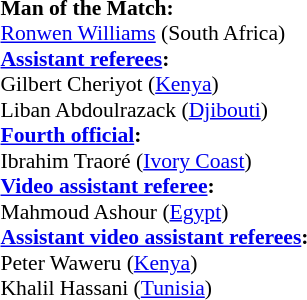<table style="width:100%; font-size:90%;">
<tr>
<td><br><strong>Man of the Match:</strong>
<br><a href='#'>Ronwen Williams</a> (South Africa)<br><strong><a href='#'>Assistant referees</a>:</strong>
<br>Gilbert Cheriyot (<a href='#'>Kenya</a>)
<br>Liban Abdoulrazack (<a href='#'>Djibouti</a>)
<br><strong><a href='#'>Fourth official</a>:</strong>
<br>Ibrahim Traoré (<a href='#'>Ivory Coast</a>)
<br><strong><a href='#'>Video assistant referee</a>:</strong>
<br>Mahmoud Ashour (<a href='#'>Egypt</a>)
<br><strong><a href='#'>Assistant video assistant referees</a>:</strong>
<br>Peter Waweru (<a href='#'>Kenya</a>)
<br>Khalil Hassani (<a href='#'>Tunisia</a>)</td>
</tr>
</table>
